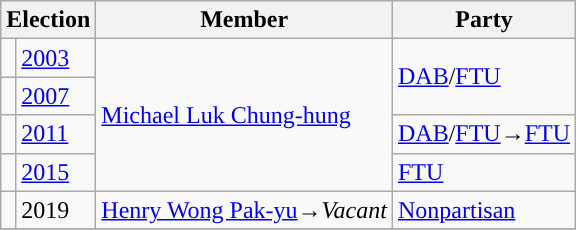<table class="wikitable">
<tr>
<th colspan="2">Election</th>
<th>Member</th>
<th>Party</th>
</tr>
<tr>
<td style="background-color: "></td>
<td><a href='#'>2003</a></td>
<td rowspan=4><a href='#'>Michael Luk Chung-hung</a></td>
<td rowspan=2><a href='#'>DAB</a>/<a href='#'>FTU</a></td>
</tr>
<tr>
<td style="background-color: "></td>
<td><a href='#'>2007</a></td>
</tr>
<tr>
<td style="background-color: "></td>
<td><a href='#'>2011</a></td>
<td><a href='#'>DAB</a>/<a href='#'>FTU</a>→<a href='#'>FTU</a></td>
</tr>
<tr>
<td style="background-color: "></td>
<td><a href='#'>2015</a></td>
<td><a href='#'>FTU</a></td>
</tr>
<tr>
<td style="background-color: "></td>
<td>2019</td>
<td><a href='#'>Henry Wong Pak-yu</a>→<em>Vacant</em></td>
<td><a href='#'>Nonpartisan</a></td>
</tr>
<tr>
</tr>
</table>
